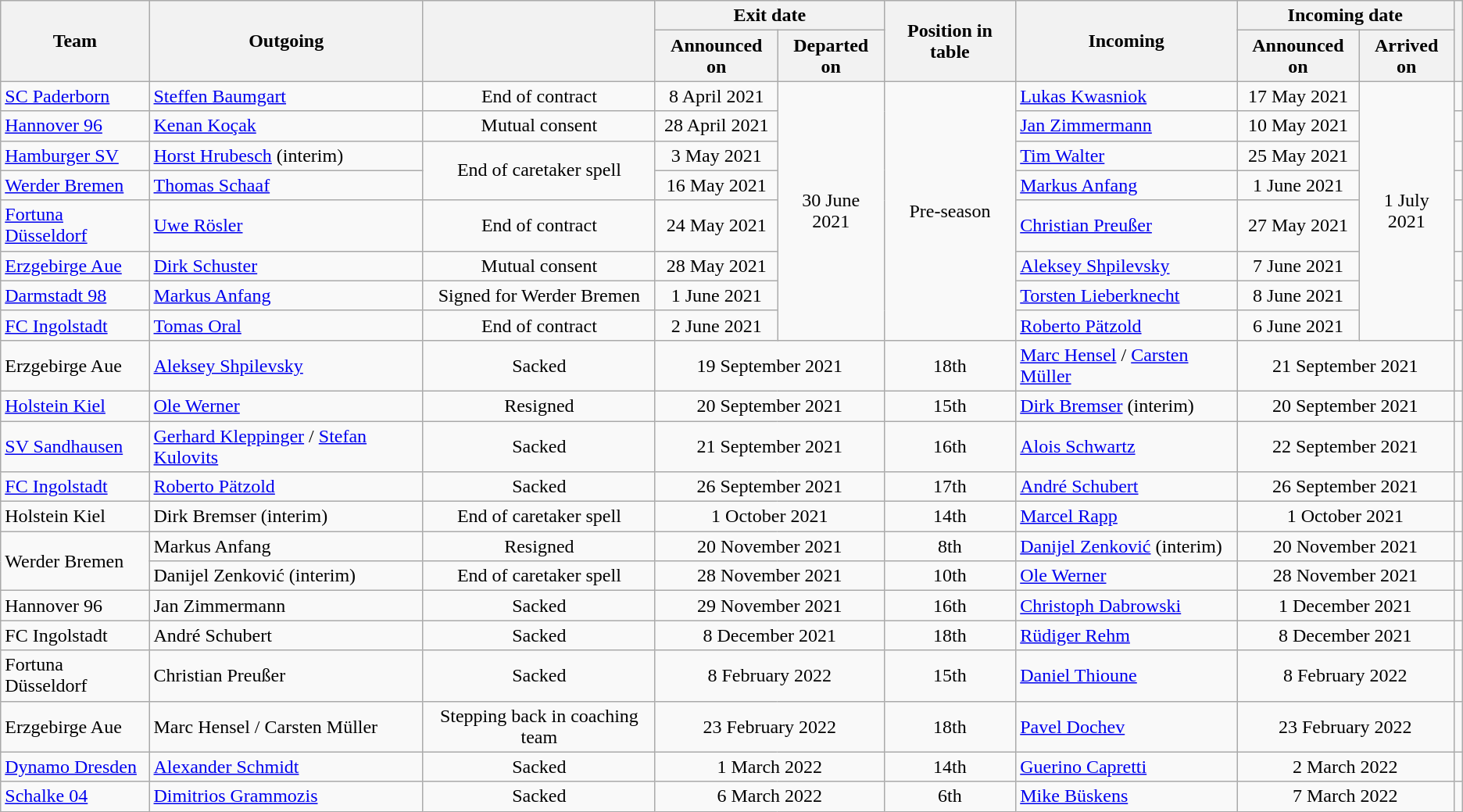<table class="wikitable" style="text-align:center">
<tr>
<th rowspan="2">Team</th>
<th rowspan="2">Outgoing</th>
<th rowspan="2"></th>
<th colspan="2">Exit date</th>
<th rowspan="2">Position in table</th>
<th rowspan="2">Incoming</th>
<th colspan="2">Incoming date</th>
<th rowspan="2"></th>
</tr>
<tr>
<th>Announced on</th>
<th>Departed on</th>
<th>Announced on</th>
<th>Arrived on</th>
</tr>
<tr>
<td align="left"><a href='#'>SC Paderborn</a></td>
<td align="left"> <a href='#'>Steffen Baumgart</a></td>
<td>End of contract</td>
<td>8 April 2021</td>
<td rowspan=8>30 June 2021</td>
<td rowspan=8>Pre-season</td>
<td align="left"> <a href='#'>Lukas Kwasniok</a></td>
<td>17 May 2021</td>
<td rowspan=8>1 July 2021</td>
<td></td>
</tr>
<tr>
<td align="left"><a href='#'>Hannover 96</a></td>
<td align="left"> <a href='#'>Kenan Koçak</a></td>
<td>Mutual consent</td>
<td>28 April 2021</td>
<td align="left"> <a href='#'>Jan Zimmermann</a></td>
<td>10 May 2021</td>
<td></td>
</tr>
<tr>
<td align="left"><a href='#'>Hamburger SV</a></td>
<td align="left"> <a href='#'>Horst Hrubesch</a> (interim)</td>
<td rowspan=2>End of caretaker spell</td>
<td>3 May 2021</td>
<td align="left"> <a href='#'>Tim Walter</a></td>
<td>25 May 2021</td>
<td></td>
</tr>
<tr>
<td align="left"><a href='#'>Werder Bremen</a></td>
<td align="left"> <a href='#'>Thomas Schaaf</a></td>
<td>16 May 2021</td>
<td align="left"> <a href='#'>Markus Anfang</a></td>
<td>1 June 2021</td>
<td></td>
</tr>
<tr>
<td align="left"><a href='#'>Fortuna Düsseldorf</a></td>
<td align="left"> <a href='#'>Uwe Rösler</a></td>
<td>End of contract</td>
<td>24 May 2021</td>
<td align="left"> <a href='#'>Christian Preußer</a></td>
<td>27 May 2021</td>
<td></td>
</tr>
<tr>
<td align="left"><a href='#'>Erzgebirge Aue</a></td>
<td align="left"> <a href='#'>Dirk Schuster</a></td>
<td>Mutual consent</td>
<td>28 May 2021</td>
<td align="left"> <a href='#'>Aleksey Shpilevsky</a></td>
<td>7 June 2021</td>
<td></td>
</tr>
<tr>
<td align="left"><a href='#'>Darmstadt 98</a></td>
<td align="left"> <a href='#'>Markus Anfang</a></td>
<td>Signed for Werder Bremen</td>
<td>1 June 2021</td>
<td align="left"> <a href='#'>Torsten Lieberknecht</a></td>
<td>8 June 2021</td>
<td></td>
</tr>
<tr>
<td align="left"><a href='#'>FC Ingolstadt</a></td>
<td align="left"> <a href='#'>Tomas Oral</a></td>
<td>End of contract</td>
<td>2 June 2021</td>
<td align="left"> <a href='#'>Roberto Pätzold</a></td>
<td>6 June 2021</td>
<td></td>
</tr>
<tr>
<td align="left">Erzgebirge Aue</td>
<td align="left"> <a href='#'>Aleksey Shpilevsky</a></td>
<td>Sacked</td>
<td colspan=2>19 September 2021</td>
<td>18th</td>
<td align="left"> <a href='#'>Marc Hensel</a> /  <a href='#'>Carsten Müller</a></td>
<td colspan=2>21 September 2021</td>
<td></td>
</tr>
<tr>
<td align="left"><a href='#'>Holstein Kiel</a></td>
<td align="left"> <a href='#'>Ole Werner</a></td>
<td>Resigned</td>
<td colspan=2>20 September 2021</td>
<td>15th</td>
<td align="left"> <a href='#'>Dirk Bremser</a> (interim)</td>
<td colspan=2>20 September 2021</td>
<td></td>
</tr>
<tr>
<td align="left"><a href='#'>SV Sandhausen</a></td>
<td align="left"> <a href='#'>Gerhard Kleppinger</a> /  <a href='#'>Stefan Kulovits</a></td>
<td>Sacked</td>
<td colspan=2>21 September 2021</td>
<td>16th</td>
<td align="left"> <a href='#'>Alois Schwartz</a></td>
<td colspan=2>22 September 2021</td>
<td></td>
</tr>
<tr>
<td align="left"><a href='#'>FC Ingolstadt</a></td>
<td align="left"> <a href='#'>Roberto Pätzold</a></td>
<td>Sacked</td>
<td colspan=2>26 September 2021</td>
<td>17th</td>
<td align="left"> <a href='#'>André Schubert</a></td>
<td colspan=2>26 September 2021</td>
<td></td>
</tr>
<tr>
<td align="left">Holstein Kiel</td>
<td align="left"> Dirk Bremser (interim)</td>
<td>End of caretaker spell</td>
<td colspan=2>1 October 2021</td>
<td>14th</td>
<td align="left"> <a href='#'>Marcel Rapp</a></td>
<td colspan=2>1 October 2021</td>
<td></td>
</tr>
<tr>
<td align="left" rowspan=2>Werder Bremen</td>
<td align="left"> Markus Anfang</td>
<td>Resigned</td>
<td colspan=2>20 November 2021</td>
<td>8th</td>
<td align="left"> <a href='#'>Danijel Zenković</a> (interim)</td>
<td colspan=2>20 November 2021</td>
<td></td>
</tr>
<tr>
<td align="left"> Danijel Zenković (interim)</td>
<td>End of caretaker spell</td>
<td colspan=2>28 November 2021</td>
<td>10th</td>
<td align="left"> <a href='#'>Ole Werner</a></td>
<td colspan=2>28 November 2021</td>
<td></td>
</tr>
<tr>
<td align="left">Hannover 96</td>
<td align="left"> Jan Zimmermann</td>
<td>Sacked</td>
<td colspan=2>29 November 2021</td>
<td>16th</td>
<td align="left"> <a href='#'>Christoph Dabrowski</a></td>
<td colspan=2>1 December 2021</td>
<td></td>
</tr>
<tr>
<td align="left">FC Ingolstadt</td>
<td align="left"> André Schubert</td>
<td>Sacked</td>
<td colspan=2>8 December 2021</td>
<td>18th</td>
<td align="left"> <a href='#'>Rüdiger Rehm</a></td>
<td colspan=2>8 December 2021</td>
<td></td>
</tr>
<tr>
<td align="left">Fortuna Düsseldorf</td>
<td align="left"> Christian Preußer</td>
<td>Sacked</td>
<td colspan=2>8 February 2022</td>
<td>15th</td>
<td align="left"> <a href='#'>Daniel Thioune</a></td>
<td colspan=2>8 February 2022</td>
<td></td>
</tr>
<tr>
<td align="left">Erzgebirge Aue</td>
<td align="left"> Marc Hensel /  Carsten Müller</td>
<td>Stepping back in coaching team</td>
<td colspan=2>23 February 2022</td>
<td>18th</td>
<td align="left"> <a href='#'>Pavel Dochev</a></td>
<td colspan=2>23 February 2022</td>
<td></td>
</tr>
<tr>
<td align="left"><a href='#'>Dynamo Dresden</a></td>
<td align="left"> <a href='#'>Alexander Schmidt</a></td>
<td>Sacked</td>
<td colspan=2>1 March 2022</td>
<td>14th</td>
<td align="left"> <a href='#'>Guerino Capretti</a></td>
<td colspan=2>2 March 2022</td>
<td></td>
</tr>
<tr>
<td align="left"><a href='#'>Schalke 04</a></td>
<td align="left"> <a href='#'>Dimitrios Grammozis</a></td>
<td>Sacked</td>
<td colspan=2>6 March 2022</td>
<td>6th</td>
<td align="left"> <a href='#'>Mike Büskens</a></td>
<td colspan=2>7 March 2022</td>
<td></td>
</tr>
</table>
